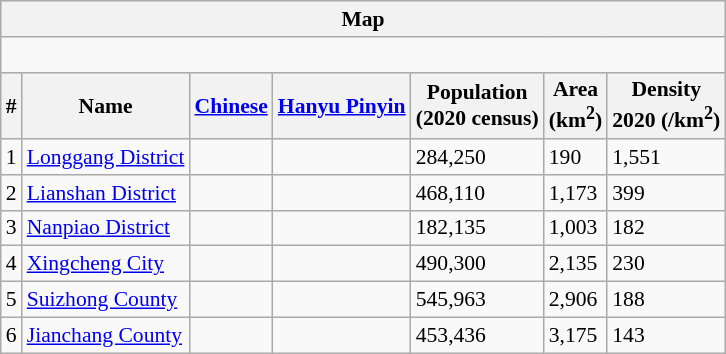<table class="wikitable"  style="font-size:90%;" align=center>
<tr>
<th colspan="7" align="center">Map</th>
</tr>
<tr>
<td colspan="7" align="center"><div><br> 







</div></td>
</tr>
<tr>
<th>#</th>
<th>Name</th>
<th><a href='#'>Chinese</a></th>
<th><a href='#'>Hanyu Pinyin</a></th>
<th>Population <br>(2020 census)</th>
<th>Area <br>(km<sup>2</sup>)</th>
<th>Density <br> 2020 (/km<sup>2</sup>)</th>
</tr>
<tr --------->
<td>1</td>
<td><a href='#'>Longgang District</a></td>
<td></td>
<td></td>
<td>284,250</td>
<td>190</td>
<td>1,551</td>
</tr>
<tr --------->
<td>2</td>
<td><a href='#'>Lianshan District</a></td>
<td></td>
<td></td>
<td>468,110</td>
<td>1,173</td>
<td>399</td>
</tr>
<tr --------->
<td>3</td>
<td><a href='#'>Nanpiao District</a></td>
<td></td>
<td></td>
<td>182,135</td>
<td>1,003</td>
<td>182</td>
</tr>
<tr --------->
<td>4</td>
<td><a href='#'>Xingcheng City</a></td>
<td></td>
<td></td>
<td>490,300</td>
<td>2,135</td>
<td>230</td>
</tr>
<tr --------->
<td>5</td>
<td><a href='#'>Suizhong County</a></td>
<td></td>
<td></td>
<td>545,963</td>
<td>2,906</td>
<td>188</td>
</tr>
<tr --------->
<td>6</td>
<td><a href='#'>Jianchang County</a></td>
<td></td>
<td></td>
<td>453,436</td>
<td>3,175</td>
<td>143</td>
</tr>
</table>
